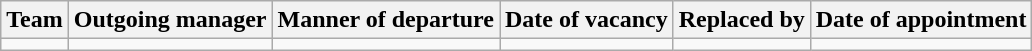<table class="wikitable">
<tr>
<th>Team</th>
<th>Outgoing manager</th>
<th>Manner of departure</th>
<th>Date of vacancy</th>
<th>Replaced by</th>
<th>Date of appointment</th>
</tr>
<tr>
<td></td>
<td></td>
<td></td>
<td></td>
<td></td>
<td></td>
</tr>
</table>
